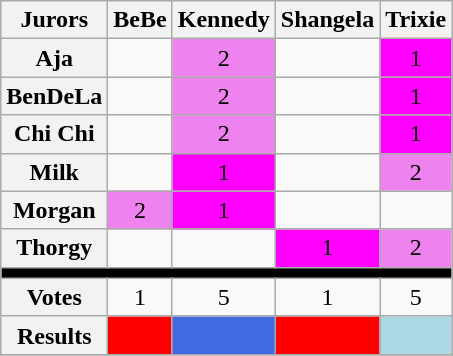<table class="wikitable" style="text-align:center">
<tr>
<th scope="col">Jurors</th>
<th scope="col">BeBe</th>
<th scope="col">Kennedy</th>
<th scope="col">Shangela</th>
<th scope="col">Trixie</th>
</tr>
<tr>
<th scope="row">Aja</th>
<td></td>
<td bgcolor="violet">2</td>
<td></td>
<td bgcolor="fuchsia">1</td>
</tr>
<tr>
<th scope="row">BenDeLa</th>
<td></td>
<td bgcolor="violet">2</td>
<td></td>
<td bgcolor="fuchsia">1</td>
</tr>
<tr>
<th scope="row">Chi Chi</th>
<td></td>
<td bgcolor="violet">2</td>
<td></td>
<td bgcolor="fuchsia">1</td>
</tr>
<tr>
<th scope="row">Milk</th>
<td></td>
<td bgcolor="fuchsia">1</td>
<td></td>
<td bgcolor="violet">2</td>
</tr>
<tr>
<th scope="row">Morgan</th>
<td bgcolor="violet">2</td>
<td bgcolor="fuchsia">1</td>
<td></td>
<td></td>
</tr>
<tr>
<th scope="row">Thorgy</th>
<td></td>
<td></td>
<td bgcolor="fuchsia">1</td>
<td bgcolor="violet">2</td>
</tr>
<tr>
<td colspan="8" bgcolor="black"></td>
</tr>
<tr>
<th scope="row" nowrap>Votes</th>
<td>1</td>
<td>5</td>
<td>1</td>
<td>5</td>
</tr>
<tr>
<th scope="row">Results</th>
<td bgcolor="red"></td>
<td bgcolor="royalblue"></td>
<td bgcolor="red"></td>
<td bgcolor="lightblue"></td>
</tr>
<tr>
</tr>
</table>
